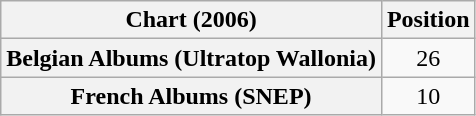<table class="wikitable sortable plainrowheaders" style="text-align:center">
<tr>
<th scope="col">Chart (2006)</th>
<th scope="col">Position</th>
</tr>
<tr>
<th scope="row">Belgian Albums (Ultratop Wallonia)</th>
<td>26</td>
</tr>
<tr>
<th scope="row">French Albums (SNEP)</th>
<td>10</td>
</tr>
</table>
